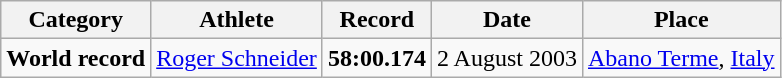<table class="wikitable" style="text-align:center">
<tr>
<th>Category</th>
<th>Athlete</th>
<th>Record</th>
<th>Date</th>
<th>Place</th>
</tr>
<tr>
<td><strong>World record </strong></td>
<td align="left"> <a href='#'>Roger Schneider</a></td>
<td><strong>58:00.174</strong></td>
<td>2 August 2003</td>
<td><a href='#'>Abano Terme</a>, <a href='#'>Italy</a></td>
</tr>
</table>
